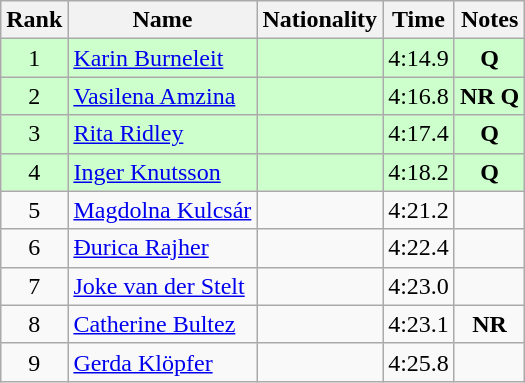<table class="wikitable sortable" style="text-align:center">
<tr>
<th>Rank</th>
<th>Name</th>
<th>Nationality</th>
<th>Time</th>
<th>Notes</th>
</tr>
<tr bgcolor=ccffcc>
<td>1</td>
<td align=left><a href='#'>Karin Burneleit</a></td>
<td align=left></td>
<td>4:14.9</td>
<td><strong>Q</strong></td>
</tr>
<tr bgcolor=ccffcc>
<td>2</td>
<td align=left><a href='#'>Vasilena Amzina</a></td>
<td align=left></td>
<td>4:16.8</td>
<td><strong>NR Q</strong></td>
</tr>
<tr bgcolor=ccffcc>
<td>3</td>
<td align=left><a href='#'>Rita Ridley</a></td>
<td align=left></td>
<td>4:17.4</td>
<td><strong>Q</strong></td>
</tr>
<tr bgcolor=ccffcc>
<td>4</td>
<td align=left><a href='#'>Inger Knutsson</a></td>
<td align=left></td>
<td>4:18.2</td>
<td><strong>Q</strong></td>
</tr>
<tr>
<td>5</td>
<td align=left><a href='#'>Magdolna Kulcsár</a></td>
<td align=left></td>
<td>4:21.2</td>
<td></td>
</tr>
<tr>
<td>6</td>
<td align=left><a href='#'>Đurica Rajher</a></td>
<td align=left></td>
<td>4:22.4</td>
<td></td>
</tr>
<tr>
<td>7</td>
<td align=left><a href='#'>Joke van der Stelt</a></td>
<td align=left></td>
<td>4:23.0</td>
<td></td>
</tr>
<tr>
<td>8</td>
<td align=left><a href='#'>Catherine Bultez</a></td>
<td align=left></td>
<td>4:23.1</td>
<td><strong>NR</strong></td>
</tr>
<tr>
<td>9</td>
<td align=left><a href='#'>Gerda Klöpfer</a></td>
<td align=left></td>
<td>4:25.8</td>
<td></td>
</tr>
</table>
